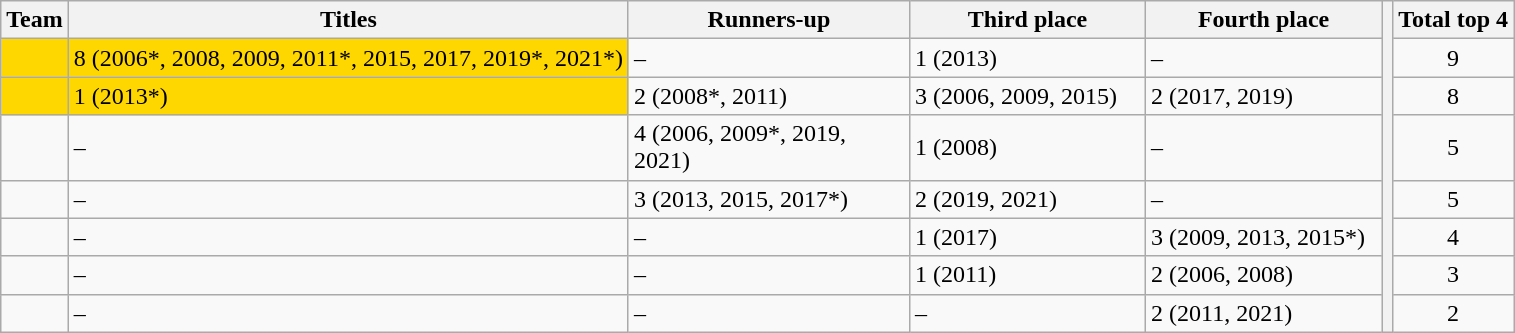<table class="wikitable">
<tr>
<th>Team</th>
<th>Titles</th>
<th width=180>Runners-up</th>
<th width=150>Third place</th>
<th width=150>Fourth place</th>
<th rowspan=10></th>
<th align=center>Total top 4</th>
</tr>
<tr>
<td bgcolor=gold></td>
<td bgcolor=gold>8 (2006*, 2008, 2009, 2011*, 2015, 2017, 2019*, 2021*)</td>
<td>–</td>
<td>1 (2013)</td>
<td>–</td>
<td align=center>9</td>
</tr>
<tr>
<td bgcolor=gold></td>
<td bgcolor=gold>1 (2013*)</td>
<td>2 (2008*, 2011)</td>
<td>3 (2006, 2009, 2015)</td>
<td>2 (2017, 2019)</td>
<td align=center>8</td>
</tr>
<tr>
<td></td>
<td>–</td>
<td>4 (2006, 2009*, 2019, 2021)</td>
<td>1 (2008)</td>
<td>–</td>
<td align=center>5</td>
</tr>
<tr>
<td></td>
<td>–</td>
<td>3 (2013, 2015, 2017*)</td>
<td>2 (2019, 2021)</td>
<td>–</td>
<td align=center>5</td>
</tr>
<tr>
<td></td>
<td>–</td>
<td>–</td>
<td>1 (2017)</td>
<td>3 (2009, 2013, 2015*)</td>
<td align=center>4</td>
</tr>
<tr>
<td></td>
<td>–</td>
<td>–</td>
<td>1 (2011)</td>
<td>2 (2006, 2008)</td>
<td align=center>3</td>
</tr>
<tr>
<td></td>
<td>–</td>
<td>–</td>
<td>–</td>
<td>2 (2011, 2021)</td>
<td align=center>2</td>
</tr>
</table>
